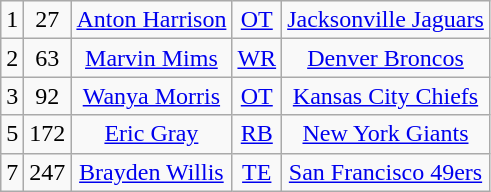<table class="wikitable" style="text-align:center">
<tr>
<td>1</td>
<td>27</td>
<td><a href='#'>Anton Harrison</a></td>
<td><a href='#'>OT</a></td>
<td><a href='#'>Jacksonville Jaguars</a></td>
</tr>
<tr>
<td>2</td>
<td>63</td>
<td><a href='#'>Marvin Mims</a></td>
<td><a href='#'>WR</a></td>
<td><a href='#'>Denver Broncos</a></td>
</tr>
<tr>
<td>3</td>
<td>92</td>
<td><a href='#'>Wanya Morris</a></td>
<td><a href='#'>OT</a></td>
<td><a href='#'>Kansas City Chiefs</a></td>
</tr>
<tr>
<td>5</td>
<td>172</td>
<td><a href='#'>Eric Gray</a></td>
<td><a href='#'>RB</a></td>
<td><a href='#'>New York Giants</a></td>
</tr>
<tr>
<td>7</td>
<td>247</td>
<td><a href='#'>Brayden Willis</a></td>
<td><a href='#'>TE</a></td>
<td><a href='#'>San Francisco 49ers</a></td>
</tr>
</table>
